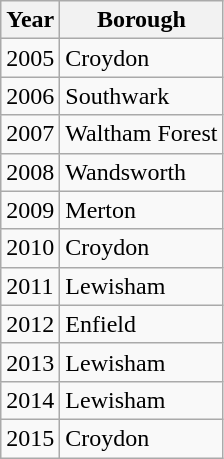<table class="wikitable">
<tr>
<th>Year</th>
<th>Borough</th>
</tr>
<tr>
<td>2005</td>
<td>Croydon</td>
</tr>
<tr>
<td>2006</td>
<td>Southwark</td>
</tr>
<tr>
<td>2007</td>
<td>Waltham Forest</td>
</tr>
<tr>
<td>2008</td>
<td>Wandsworth</td>
</tr>
<tr>
<td>2009</td>
<td>Merton</td>
</tr>
<tr>
<td>2010</td>
<td>Croydon</td>
</tr>
<tr>
<td>2011</td>
<td>Lewisham</td>
</tr>
<tr>
<td>2012</td>
<td>Enfield</td>
</tr>
<tr>
<td>2013</td>
<td>Lewisham</td>
</tr>
<tr>
<td>2014</td>
<td>Lewisham</td>
</tr>
<tr>
<td>2015</td>
<td>Croydon</td>
</tr>
</table>
